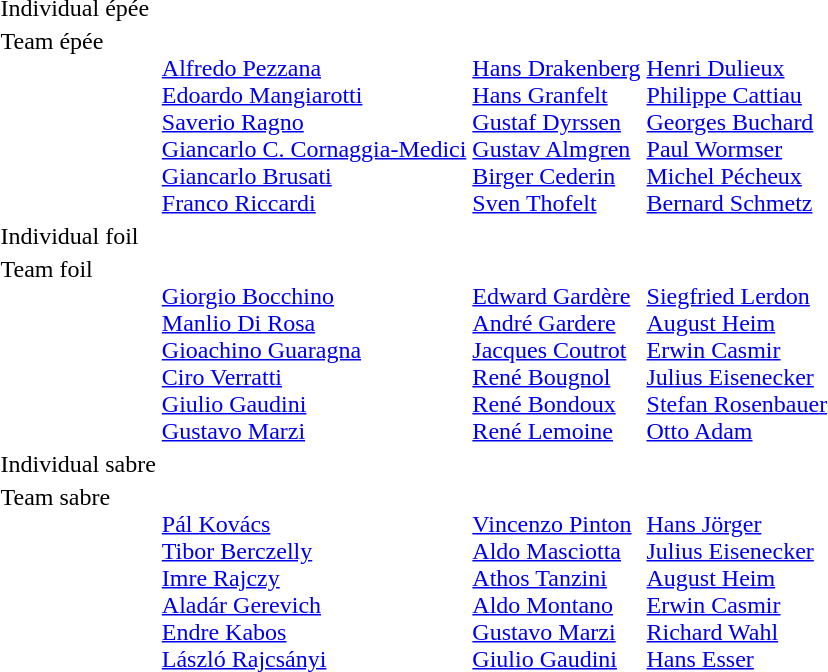<table>
<tr>
<td>Individual épée<br></td>
<td></td>
<td></td>
<td></td>
</tr>
<tr valign="top">
<td>Team épée<br></td>
<td><br><a href='#'>Alfredo Pezzana</a><br><a href='#'>Edoardo Mangiarotti</a><br><a href='#'>Saverio Ragno</a><br><a href='#'>Giancarlo C. Cornaggia-Medici</a><br><a href='#'>Giancarlo Brusati</a><br><a href='#'>Franco Riccardi</a></td>
<td><br><a href='#'>Hans Drakenberg</a><br><a href='#'>Hans Granfelt</a><br><a href='#'>Gustaf Dyrssen</a><br><a href='#'>Gustav Almgren</a><br><a href='#'>Birger Cederin</a><br><a href='#'>Sven Thofelt</a></td>
<td><br><a href='#'>Henri Dulieux</a><br><a href='#'>Philippe Cattiau</a><br><a href='#'>Georges Buchard</a><br><a href='#'>Paul Wormser</a><br><a href='#'>Michel Pécheux</a><br><a href='#'>Bernard Schmetz</a></td>
</tr>
<tr>
<td>Individual foil<br></td>
<td></td>
<td></td>
<td></td>
</tr>
<tr valign="top">
<td>Team foil<br></td>
<td><br><a href='#'>Giorgio Bocchino</a><br><a href='#'>Manlio Di Rosa</a><br><a href='#'>Gioachino Guaragna</a><br><a href='#'>Ciro Verratti</a><br><a href='#'>Giulio Gaudini</a><br><a href='#'>Gustavo Marzi</a></td>
<td><br><a href='#'>Edward Gardère</a><br><a href='#'>André Gardere</a><br><a href='#'>Jacques Coutrot</a><br><a href='#'>René Bougnol</a><br><a href='#'>René Bondoux</a><br><a href='#'>René Lemoine</a></td>
<td><br><a href='#'>Siegfried Lerdon</a><br><a href='#'>August Heim</a><br><a href='#'>Erwin Casmir</a><br><a href='#'>Julius Eisenecker</a><br><a href='#'>Stefan Rosenbauer</a><br><a href='#'>Otto Adam</a></td>
</tr>
<tr>
<td>Individual sabre<br></td>
<td></td>
<td></td>
<td></td>
</tr>
<tr valign="top">
<td>Team sabre<br></td>
<td><br><a href='#'>Pál Kovács</a><br><a href='#'>Tibor Berczelly</a><br><a href='#'>Imre Rajczy</a><br><a href='#'>Aladár Gerevich</a><br><a href='#'>Endre Kabos</a><br><a href='#'>László Rajcsányi</a></td>
<td><br><a href='#'>Vincenzo Pinton</a><br><a href='#'>Aldo Masciotta</a><br><a href='#'>Athos Tanzini</a><br><a href='#'>Aldo Montano</a><br><a href='#'>Gustavo Marzi</a><br><a href='#'>Giulio Gaudini</a></td>
<td><br><a href='#'>Hans Jörger</a><br><a href='#'>Julius Eisenecker</a><br><a href='#'>August Heim</a><br><a href='#'>Erwin Casmir</a><br><a href='#'>Richard Wahl</a><br><a href='#'>Hans Esser</a></td>
</tr>
<tr>
</tr>
</table>
